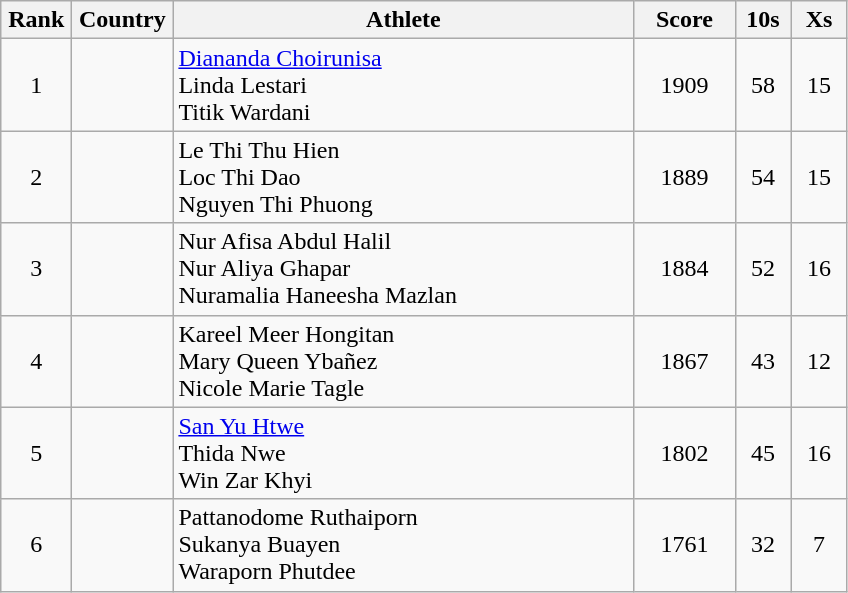<table class=wikitable style="text-align:center">
<tr>
<th width=40>Rank</th>
<th width=60>Country</th>
<th width=300>Athlete</th>
<th width=60>Score</th>
<th width=30>10s</th>
<th width=30>Xs</th>
</tr>
<tr>
<td>1</td>
<td></td>
<td align=left><a href='#'>Diananda Choirunisa</a><br>Linda Lestari<br>Titik Wardani</td>
<td>1909</td>
<td>58</td>
<td>15</td>
</tr>
<tr>
<td>2</td>
<td></td>
<td align=left>Le Thi Thu Hien<br>Loc Thi Dao<br>Nguyen Thi Phuong</td>
<td>1889</td>
<td>54</td>
<td>15</td>
</tr>
<tr>
<td>3</td>
<td></td>
<td align=left>Nur Afisa Abdul Halil<br>Nur Aliya Ghapar<br>Nuramalia Haneesha Mazlan</td>
<td>1884</td>
<td>52</td>
<td>16</td>
</tr>
<tr>
<td>4</td>
<td></td>
<td align=left>Kareel Meer Hongitan<br>Mary Queen Ybañez<br>Nicole Marie Tagle</td>
<td>1867</td>
<td>43</td>
<td>12</td>
</tr>
<tr>
<td>5</td>
<td></td>
<td align=left><a href='#'>San Yu Htwe</a><br>Thida Nwe<br>Win Zar Khyi</td>
<td>1802</td>
<td>45</td>
<td>16</td>
</tr>
<tr>
<td>6</td>
<td></td>
<td align=left>Pattanodome Ruthaiporn<br>Sukanya Buayen<br>Waraporn Phutdee</td>
<td>1761</td>
<td>32</td>
<td>7</td>
</tr>
</table>
